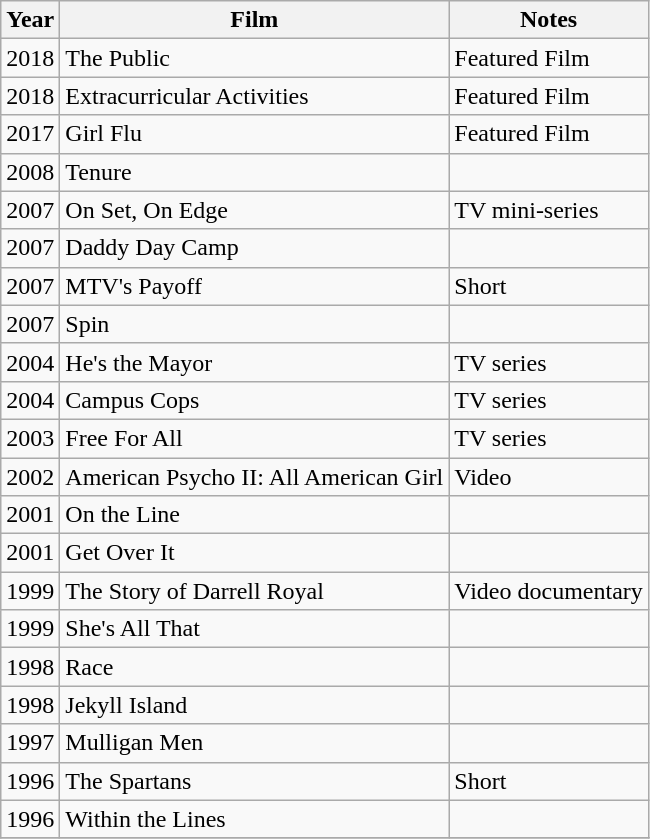<table class="wikitable">
<tr>
<th>Year</th>
<th>Film</th>
<th>Notes</th>
</tr>
<tr>
<td>2018</td>
<td>The Public</td>
<td>Featured Film</td>
</tr>
<tr>
<td>2018</td>
<td>Extracurricular Activities</td>
<td>Featured Film</td>
</tr>
<tr>
<td>2017</td>
<td>Girl Flu</td>
<td>Featured Film</td>
</tr>
<tr>
<td>2008</td>
<td>Tenure</td>
<td></td>
</tr>
<tr>
<td>2007</td>
<td>On Set, On Edge</td>
<td>TV mini-series</td>
</tr>
<tr>
<td>2007</td>
<td>Daddy Day Camp</td>
<td></td>
</tr>
<tr>
<td>2007</td>
<td>MTV's Payoff</td>
<td>Short</td>
</tr>
<tr>
<td>2007</td>
<td>Spin</td>
<td></td>
</tr>
<tr>
<td>2004</td>
<td>He's the Mayor</td>
<td>TV series</td>
</tr>
<tr>
<td>2004</td>
<td>Campus Cops</td>
<td>TV series</td>
</tr>
<tr>
<td>2003</td>
<td>Free For All</td>
<td>TV series</td>
</tr>
<tr>
<td>2002</td>
<td>American Psycho II: All American Girl</td>
<td>Video</td>
</tr>
<tr>
<td>2001</td>
<td>On the Line</td>
<td></td>
</tr>
<tr>
<td>2001</td>
<td>Get Over It</td>
<td></td>
</tr>
<tr>
<td>1999</td>
<td>The Story of Darrell Royal</td>
<td>Video documentary</td>
</tr>
<tr>
<td>1999</td>
<td>She's All That</td>
<td></td>
</tr>
<tr>
<td>1998</td>
<td>Race</td>
<td></td>
</tr>
<tr>
<td>1998</td>
<td>Jekyll Island</td>
<td></td>
</tr>
<tr>
<td>1997</td>
<td>Mulligan Men</td>
<td></td>
</tr>
<tr>
<td>1996</td>
<td>The Spartans</td>
<td>Short</td>
</tr>
<tr>
<td>1996</td>
<td>Within the Lines</td>
<td></td>
</tr>
<tr>
</tr>
</table>
